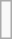<table class="wikitable">
<tr>
<td><br></td>
</tr>
</table>
